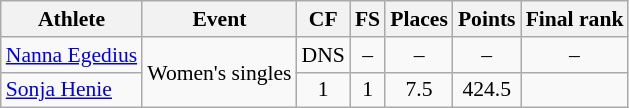<table class="wikitable" style="font-size:90%">
<tr>
<th>Athlete</th>
<th>Event</th>
<th>CF</th>
<th>FS</th>
<th>Places</th>
<th>Points</th>
<th>Final rank</th>
</tr>
<tr align=center>
<td align=left><a href='#'>Nanna Egedius</a></td>
<td rowspan="2">Women's singles</td>
<td>DNS</td>
<td>–</td>
<td>–</td>
<td>–</td>
<td>–</td>
</tr>
<tr align=center>
<td align=left><a href='#'>Sonja Henie</a></td>
<td>1</td>
<td>1</td>
<td>7.5</td>
<td>424.5</td>
<td></td>
</tr>
</table>
